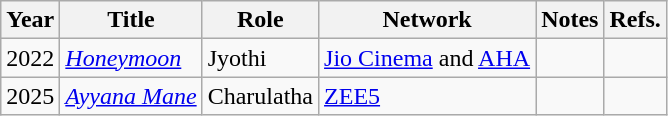<table class="wikitable sortable">
<tr>
<th>Year</th>
<th>Title</th>
<th>Role</th>
<th>Network</th>
<th>Notes</th>
<th>Refs.</th>
</tr>
<tr>
<td>2022</td>
<td><em><a href='#'>Honeymoon</a></em></td>
<td>Jyothi</td>
<td><a href='#'>Jio Cinema</a> and <a href='#'>AHA</a></td>
<td></td>
<td></td>
</tr>
<tr>
<td>2025</td>
<td><em><a href='#'>Ayyana Mane</a></em></td>
<td>Charulatha</td>
<td><a href='#'>ZEE5</a></td>
<td></td>
<td></td>
</tr>
</table>
